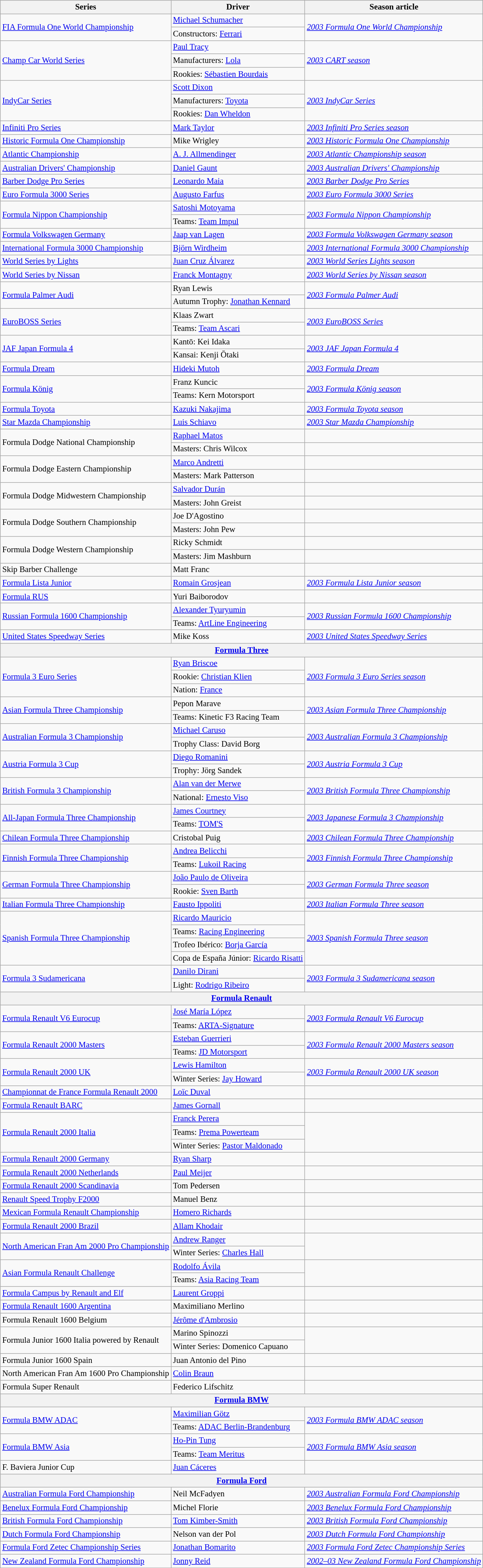<table class="wikitable" style="font-size: 87%;">
<tr>
<th>Series</th>
<th>Driver</th>
<th>Season article</th>
</tr>
<tr>
<td rowspan=2><a href='#'>FIA Formula One World Championship</a></td>
<td> <a href='#'>Michael Schumacher</a></td>
<td rowspan=2><em><a href='#'>2003 Formula One World Championship</a></em></td>
</tr>
<tr>
<td>Constructors:  <a href='#'>Ferrari</a></td>
</tr>
<tr>
<td rowspan=3><a href='#'>Champ Car World Series</a></td>
<td> <a href='#'>Paul Tracy</a></td>
<td rowspan=3><em><a href='#'>2003 CART season</a></em></td>
</tr>
<tr>
<td>Manufacturers:  <a href='#'>Lola</a></td>
</tr>
<tr>
<td>Rookies:  <a href='#'>Sébastien Bourdais</a></td>
</tr>
<tr>
<td rowspan=3><a href='#'>IndyCar Series</a></td>
<td> <a href='#'>Scott Dixon</a></td>
<td rowspan=3><em><a href='#'>2003 IndyCar Series</a></em></td>
</tr>
<tr>
<td>Manufacturers:  <a href='#'>Toyota</a></td>
</tr>
<tr>
<td>Rookies:  <a href='#'>Dan Wheldon</a></td>
</tr>
<tr>
<td><a href='#'>Infiniti Pro Series</a></td>
<td> <a href='#'>Mark Taylor</a></td>
<td><em><a href='#'>2003 Infiniti Pro Series season</a></em></td>
</tr>
<tr>
<td><a href='#'>Historic Formula One Championship</a></td>
<td> Mike Wrigley</td>
<td><em><a href='#'>2003 Historic Formula One Championship</a></em></td>
</tr>
<tr>
<td><a href='#'>Atlantic Championship</a></td>
<td> <a href='#'>A. J. Allmendinger</a></td>
<td><em><a href='#'>2003 Atlantic Championship season</a></em></td>
</tr>
<tr>
<td><a href='#'>Australian Drivers' Championship</a></td>
<td> <a href='#'>Daniel Gaunt</a></td>
<td><em><a href='#'>2003 Australian Drivers' Championship</a></em></td>
</tr>
<tr>
<td><a href='#'>Barber Dodge Pro Series</a></td>
<td> <a href='#'>Leonardo Maia</a></td>
<td><em><a href='#'>2003 Barber Dodge Pro Series</a></em></td>
</tr>
<tr>
<td><a href='#'>Euro Formula 3000 Series</a></td>
<td> <a href='#'>Augusto Farfus</a></td>
<td><em><a href='#'>2003 Euro Formula 3000 Series</a></em></td>
</tr>
<tr>
<td rowspan=2><a href='#'>Formula Nippon Championship</a></td>
<td> <a href='#'>Satoshi Motoyama</a></td>
<td rowspan=2><em><a href='#'>2003 Formula Nippon Championship</a></em></td>
</tr>
<tr>
<td>Teams:  <a href='#'>Team Impul</a></td>
</tr>
<tr>
<td><a href='#'>Formula Volkswagen Germany</a></td>
<td> <a href='#'>Jaap van Lagen</a></td>
<td><em><a href='#'>2003 Formula Volkswagen Germany season</a></em></td>
</tr>
<tr>
<td><a href='#'>International Formula 3000 Championship</a></td>
<td> <a href='#'>Björn Wirdheim</a></td>
<td><em><a href='#'>2003 International Formula 3000 Championship</a></em></td>
</tr>
<tr>
<td><a href='#'>World Series by Lights</a></td>
<td> <a href='#'>Juan Cruz Álvarez</a></td>
<td><em><a href='#'>2003 World Series Lights season</a></em></td>
</tr>
<tr>
<td><a href='#'>World Series by Nissan</a></td>
<td> <a href='#'>Franck Montagny</a></td>
<td><em><a href='#'>2003 World Series by Nissan season</a></em></td>
</tr>
<tr>
<td rowspan=2><a href='#'>Formula Palmer Audi</a></td>
<td> Ryan Lewis</td>
<td rowspan=2><em><a href='#'>2003 Formula Palmer Audi</a></em></td>
</tr>
<tr>
<td>Autumn Trophy:  <a href='#'>Jonathan Kennard</a></td>
</tr>
<tr>
<td rowspan=2><a href='#'>EuroBOSS Series</a></td>
<td> Klaas Zwart</td>
<td rowspan=2><em><a href='#'>2003 EuroBOSS Series</a></em></td>
</tr>
<tr>
<td>Teams:  <a href='#'>Team Ascari</a></td>
</tr>
<tr>
<td rowspan=2><a href='#'>JAF Japan Formula 4</a></td>
<td>Kantō:  Kei Idaka</td>
<td rowspan=2><em><a href='#'>2003 JAF Japan Formula 4</a></em></td>
</tr>
<tr>
<td>Kansai:  Kenji Ōtaki</td>
</tr>
<tr>
<td><a href='#'>Formula Dream</a></td>
<td> <a href='#'>Hideki Mutoh</a></td>
<td><em><a href='#'>2003 Formula Dream</a></em></td>
</tr>
<tr>
<td rowspan=2><a href='#'>Formula König</a></td>
<td> Franz Kuncic</td>
<td rowspan=2><em><a href='#'>2003 Formula König season</a></em></td>
</tr>
<tr>
<td>Teams:  Kern Motorsport</td>
</tr>
<tr>
<td><a href='#'>Formula Toyota</a></td>
<td> <a href='#'>Kazuki Nakajima</a></td>
<td><em><a href='#'>2003 Formula Toyota season</a></em></td>
</tr>
<tr>
<td><a href='#'>Star Mazda Championship</a></td>
<td> <a href='#'>Luis Schiavo</a></td>
<td><em><a href='#'>2003 Star Mazda Championship</a></em></td>
</tr>
<tr>
<td rowspan="2">Formula Dodge National Championship</td>
<td> <a href='#'>Raphael Matos</a></td>
<td></td>
</tr>
<tr>
<td>Masters:  Chris Wilcox</td>
<td></td>
</tr>
<tr>
<td rowspan="2">Formula Dodge Eastern Championship</td>
<td> <a href='#'>Marco Andretti</a></td>
<td></td>
</tr>
<tr>
<td>Masters:  Mark Patterson</td>
<td></td>
</tr>
<tr>
<td rowspan="2">Formula Dodge Midwestern Championship</td>
<td> <a href='#'>Salvador Durán</a></td>
<td></td>
</tr>
<tr>
<td>Masters:  John Greist</td>
<td></td>
</tr>
<tr>
<td rowspan="2">Formula Dodge Southern Championship</td>
<td> Joe D'Agostino</td>
<td></td>
</tr>
<tr>
<td>Masters:  John Pew</td>
<td></td>
</tr>
<tr>
<td rowspan="2">Formula Dodge Western Championship</td>
<td> Ricky Schmidt</td>
<td></td>
</tr>
<tr>
<td>Masters:  Jim Mashburn</td>
<td></td>
</tr>
<tr>
<td>Skip Barber Challenge</td>
<td> Matt Franc</td>
<td></td>
</tr>
<tr>
<td><a href='#'>Formula Lista Junior</a></td>
<td> <a href='#'>Romain Grosjean</a></td>
<td><em><a href='#'>2003 Formula Lista Junior season</a></em></td>
</tr>
<tr>
<td><a href='#'>Formula RUS</a></td>
<td> Yuri Baiborodov</td>
<td></td>
</tr>
<tr>
<td rowspan=2><a href='#'>Russian Formula 1600 Championship</a></td>
<td> <a href='#'>Alexander Tyuryumin</a></td>
<td rowspan=2><em><a href='#'>2003 Russian Formula 1600 Championship</a></em></td>
</tr>
<tr>
<td>Teams:  <a href='#'>ArtLine Engineering</a></td>
</tr>
<tr>
<td><a href='#'>United States Speedway Series</a></td>
<td> Mike Koss</td>
<td><em><a href='#'>2003 United States Speedway Series</a></em></td>
</tr>
<tr>
<th colspan=3><a href='#'>Formula Three</a></th>
</tr>
<tr>
<td rowspan=3><a href='#'>Formula 3 Euro Series</a></td>
<td> <a href='#'>Ryan Briscoe</a></td>
<td rowspan=3><em><a href='#'>2003 Formula 3 Euro Series season</a></em></td>
</tr>
<tr>
<td>Rookie:  <a href='#'>Christian Klien</a></td>
</tr>
<tr>
<td>Nation:  <a href='#'>France</a></td>
</tr>
<tr>
<td rowspan=2><a href='#'>Asian Formula Three Championship</a></td>
<td> Pepon Marave</td>
<td rowspan=2><em><a href='#'>2003 Asian Formula Three Championship</a></em></td>
</tr>
<tr>
<td>Teams:  Kinetic F3 Racing Team</td>
</tr>
<tr>
<td rowspan=2><a href='#'>Australian Formula 3 Championship</a></td>
<td> <a href='#'>Michael Caruso</a></td>
<td rowspan=2><em><a href='#'>2003 Australian Formula 3 Championship</a></em></td>
</tr>
<tr>
<td>Trophy Class:  David Borg</td>
</tr>
<tr>
<td rowspan=2><a href='#'>Austria Formula 3 Cup</a></td>
<td> <a href='#'>Diego Romanini</a></td>
<td rowspan=2><em><a href='#'>2003 Austria Formula 3 Cup</a></em></td>
</tr>
<tr>
<td>Trophy:  Jörg Sandek</td>
</tr>
<tr>
<td rowspan=2><a href='#'>British Formula 3 Championship</a></td>
<td> <a href='#'>Alan van der Merwe</a></td>
<td rowspan=2><em><a href='#'>2003 British Formula Three Championship</a></em></td>
</tr>
<tr>
<td>National:  <a href='#'>Ernesto Viso</a></td>
</tr>
<tr>
<td rowspan="2"><a href='#'>All-Japan Formula Three Championship</a></td>
<td> <a href='#'>James Courtney</a></td>
<td rowspan="2"><em><a href='#'>2003 Japanese Formula 3 Championship</a></em></td>
</tr>
<tr>
<td>Teams:  <a href='#'>TOM'S</a></td>
</tr>
<tr>
<td><a href='#'>Chilean Formula Three Championship</a></td>
<td> Cristobal Puig</td>
<td><em><a href='#'>2003 Chilean Formula Three Championship</a></em></td>
</tr>
<tr>
<td rowspan=2><a href='#'>Finnish Formula Three Championship</a></td>
<td> <a href='#'>Andrea Belicchi</a></td>
<td rowspan=2><em><a href='#'>2003 Finnish Formula Three Championship</a></em></td>
</tr>
<tr>
<td>Teams:  <a href='#'>Lukoil Racing</a></td>
</tr>
<tr>
<td rowspan=2><a href='#'>German Formula Three Championship</a></td>
<td> <a href='#'>João Paulo de Oliveira</a></td>
<td rowspan=2><em><a href='#'>2003 German Formula Three season</a></em></td>
</tr>
<tr>
<td>Rookie:  <a href='#'>Sven Barth</a></td>
</tr>
<tr>
<td><a href='#'>Italian Formula Three Championship</a></td>
<td> <a href='#'>Fausto Ippoliti</a></td>
<td><em><a href='#'>2003 Italian Formula Three season</a></em></td>
</tr>
<tr>
<td rowspan=4><a href='#'>Spanish Formula Three Championship</a></td>
<td> <a href='#'>Ricardo Mauricio</a></td>
<td rowspan=4><em><a href='#'>2003 Spanish Formula Three season</a></em></td>
</tr>
<tr>
<td>Teams:  <a href='#'>Racing Engineering</a></td>
</tr>
<tr>
<td>Trofeo Ibérico:  <a href='#'>Borja García</a></td>
</tr>
<tr>
<td>Copa de España Júnior:  <a href='#'>Ricardo Risatti</a></td>
</tr>
<tr>
<td rowspan=2><a href='#'>Formula 3 Sudamericana</a></td>
<td> <a href='#'>Danilo Dirani</a></td>
<td rowspan=2><em><a href='#'>2003 Formula 3 Sudamericana season</a></em></td>
</tr>
<tr>
<td>Light:  <a href='#'>Rodrigo Ribeiro</a></td>
</tr>
<tr>
<th colspan=3 align="center"><a href='#'>Formula Renault</a></th>
</tr>
<tr>
<td rowspan="2"><a href='#'>Formula Renault V6 Eurocup</a></td>
<td> <a href='#'>José María López</a></td>
<td rowspan="2"><em><a href='#'>2003 Formula Renault V6 Eurocup</a></em></td>
</tr>
<tr>
<td>Teams:  <a href='#'>ARTA-Signature</a></td>
</tr>
<tr>
<td rowspan=2><a href='#'>Formula Renault 2000 Masters</a></td>
<td> <a href='#'>Esteban Guerrieri</a></td>
<td rowspan=2><em><a href='#'>2003 Formula Renault 2000 Masters season</a></em></td>
</tr>
<tr>
<td>Teams:  <a href='#'>JD Motorsport</a></td>
</tr>
<tr>
<td rowspan="2"><a href='#'>Formula Renault 2000 UK</a></td>
<td> <a href='#'>Lewis Hamilton</a></td>
<td rowspan="2"><a href='#'><em>2003 Formula Renault 2000 UK season</em></a></td>
</tr>
<tr>
<td>Winter Series:  <a href='#'>Jay Howard</a></td>
</tr>
<tr>
<td><a href='#'>Championnat de France Formula Renault 2000</a></td>
<td> <a href='#'>Loïc Duval</a></td>
<td></td>
</tr>
<tr>
<td><a href='#'>Formula Renault BARC</a></td>
<td> <a href='#'>James Gornall</a></td>
<td></td>
</tr>
<tr>
<td rowspan="3"><a href='#'>Formula Renault 2000 Italia</a></td>
<td> <a href='#'>Franck Perera</a></td>
<td rowspan="3"></td>
</tr>
<tr>
<td>Teams:  <a href='#'>Prema Powerteam</a></td>
</tr>
<tr>
<td>Winter Series:  <a href='#'>Pastor Maldonado</a></td>
</tr>
<tr>
<td><a href='#'>Formula Renault 2000 Germany</a></td>
<td> <a href='#'>Ryan Sharp</a></td>
<td></td>
</tr>
<tr>
<td><a href='#'>Formula Renault 2000 Netherlands</a></td>
<td> <a href='#'>Paul Meijer</a></td>
<td></td>
</tr>
<tr>
<td><a href='#'>Formula Renault 2000 Scandinavia</a></td>
<td> Tom Pedersen</td>
<td></td>
</tr>
<tr>
<td><a href='#'>Renault Speed Trophy F2000</a></td>
<td> Manuel Benz</td>
<td></td>
</tr>
<tr>
<td><a href='#'>Mexican Formula Renault Championship</a></td>
<td> <a href='#'>Homero Richards</a></td>
<td></td>
</tr>
<tr>
<td><a href='#'>Formula Renault 2000 Brazil</a></td>
<td> <a href='#'>Allam Khodair</a></td>
<td></td>
</tr>
<tr>
<td rowspan="2"><a href='#'>North American Fran Am 2000 Pro Championship</a></td>
<td> <a href='#'>Andrew Ranger</a></td>
<td rowspan="2"></td>
</tr>
<tr>
<td>Winter Series:  <a href='#'>Charles Hall</a></td>
</tr>
<tr>
<td rowspan="2"><a href='#'>Asian Formula Renault Challenge</a></td>
<td> <a href='#'>Rodolfo Ávila</a></td>
<td rowspan="2"></td>
</tr>
<tr>
<td>Teams:  <a href='#'>Asia Racing Team</a></td>
</tr>
<tr>
<td><a href='#'>Formula Campus by Renault and Elf</a></td>
<td> <a href='#'>Laurent Groppi</a></td>
<td></td>
</tr>
<tr>
<td><a href='#'>Formula Renault 1600 Argentina</a></td>
<td> Maximiliano Merlino</td>
<td></td>
</tr>
<tr>
<td>Formula Renault 1600 Belgium</td>
<td> <a href='#'>Jérôme d'Ambrosio</a></td>
<td></td>
</tr>
<tr>
<td rowspan="2">Formula Junior 1600 Italia powered by Renault</td>
<td> Marino Spinozzi</td>
<td rowspan="2"></td>
</tr>
<tr>
<td>Winter Series:  Domenico Capuano</td>
</tr>
<tr>
<td>Formula Junior 1600 Spain</td>
<td> Juan Antonio del Pino</td>
<td></td>
</tr>
<tr>
<td>North American Fran Am 1600 Pro Championship</td>
<td> <a href='#'>Colin Braun</a></td>
<td></td>
</tr>
<tr>
<td>Formula Super Renault</td>
<td> Federico Lifschitz</td>
<td></td>
</tr>
<tr>
<th colspan=3 align="center"><a href='#'>Formula BMW</a></th>
</tr>
<tr>
<td rowspan=2><a href='#'>Formula BMW ADAC</a></td>
<td> <a href='#'>Maximilian Götz</a></td>
<td rowspan=2><em><a href='#'>2003 Formula BMW ADAC season</a></em></td>
</tr>
<tr>
<td>Teams:  <a href='#'>ADAC Berlin-Brandenburg</a></td>
</tr>
<tr>
<td rowspan=2><a href='#'>Formula BMW Asia</a></td>
<td> <a href='#'>Ho-Pin Tung</a></td>
<td rowspan=2><em><a href='#'>2003 Formula BMW Asia season</a></em></td>
</tr>
<tr>
<td>Teams:  <a href='#'>Team Meritus</a></td>
</tr>
<tr>
<td>F. Baviera Junior Cup</td>
<td> <a href='#'>Juan Cáceres</a></td>
<td></td>
</tr>
<tr>
<th colspan=3><a href='#'>Formula Ford</a></th>
</tr>
<tr>
<td><a href='#'>Australian Formula Ford Championship</a></td>
<td> Neil McFadyen</td>
<td><em><a href='#'>2003 Australian Formula Ford Championship</a></em></td>
</tr>
<tr>
<td><a href='#'>Benelux Formula Ford Championship</a></td>
<td> Michel Florie</td>
<td><em><a href='#'>2003 Benelux Formula Ford Championship</a></em></td>
</tr>
<tr>
<td><a href='#'>British Formula Ford Championship</a></td>
<td> <a href='#'>Tom Kimber-Smith</a></td>
<td><em><a href='#'>2003 British Formula Ford Championship</a></em></td>
</tr>
<tr>
<td><a href='#'>Dutch Formula Ford Championship</a></td>
<td> Nelson van der Pol</td>
<td><em><a href='#'>2003 Dutch Formula Ford Championship</a></em></td>
</tr>
<tr>
<td><a href='#'>Formula Ford Zetec Championship Series</a></td>
<td> <a href='#'>Jonathan Bomarito</a></td>
<td><em><a href='#'>2003 Formula Ford Zetec Championship Series</a></em></td>
</tr>
<tr>
<td><a href='#'>New Zealand Formula Ford Championship</a></td>
<td> <a href='#'>Jonny Reid</a></td>
<td><em><a href='#'>2002–03 New Zealand Formula Ford Championship</a></em></td>
</tr>
<tr>
</tr>
</table>
